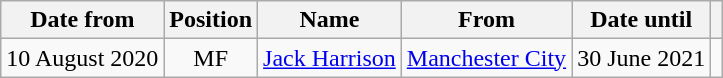<table class="wikitable" style="text-align:center;">
<tr>
<th>Date from</th>
<th>Position</th>
<th>Name</th>
<th>From</th>
<th>Date until</th>
<th></th>
</tr>
<tr>
<td>10 August 2020</td>
<td>MF</td>
<td><a href='#'>Jack Harrison</a></td>
<td><a href='#'>Manchester City</a></td>
<td>30 June 2021</td>
<td></td>
</tr>
</table>
